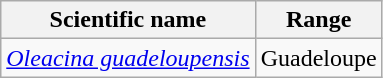<table class="wikitable sortable">
<tr>
<th>Scientific name</th>
<th>Range</th>
</tr>
<tr>
<td><em><a href='#'>Oleacina guadeloupensis</a></em></td>
<td>Guadeloupe</td>
</tr>
</table>
